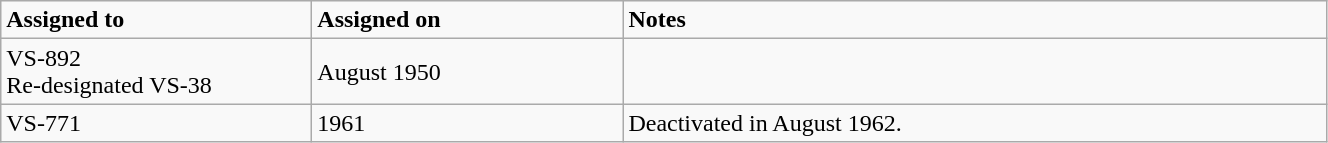<table class="wikitable" style="width: 70%;">
<tr>
<td style="width: 200px;"><strong>Assigned to</strong></td>
<td style="width: 200px;"><strong>Assigned on</strong></td>
<td><strong>Notes</strong></td>
</tr>
<tr>
<td>VS-892<br>Re-designated VS-38</td>
<td>August 1950</td>
<td></td>
</tr>
<tr>
<td>VS-771</td>
<td>1961</td>
<td>Deactivated in August 1962.</td>
</tr>
</table>
